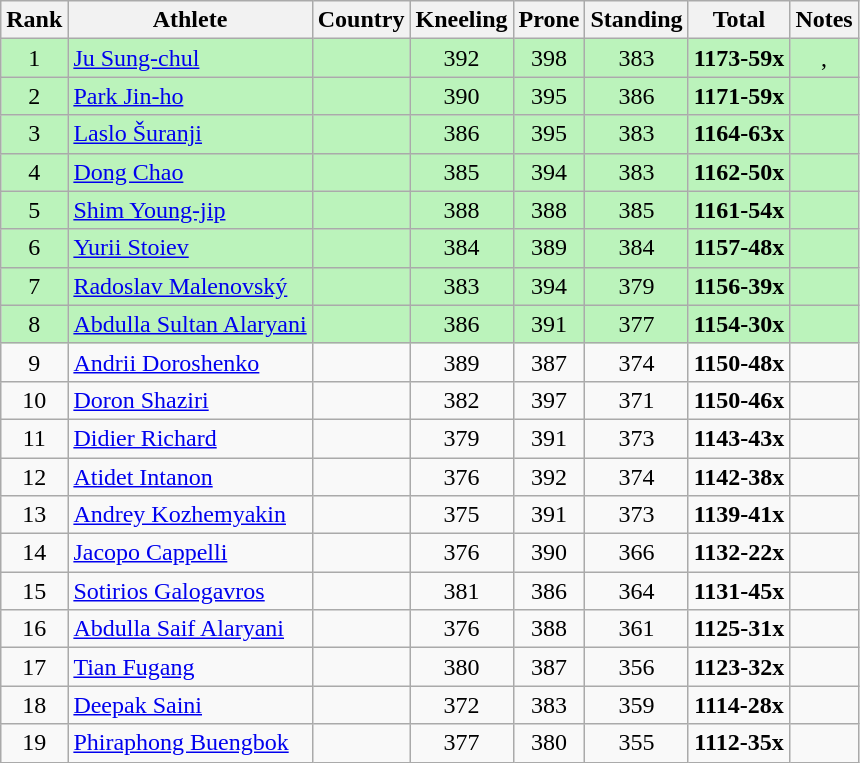<table class="wikitable sortable" style="text-align:center">
<tr>
<th>Rank</th>
<th>Athlete</th>
<th>Country</th>
<th>Kneeling</th>
<th>Prone</th>
<th>Standing</th>
<th>Total</th>
<th class="unsortable">Notes</th>
</tr>
<tr bgcolor=bbf3bb>
<td>1</td>
<td align=left><a href='#'>Ju Sung-chul</a></td>
<td align=left></td>
<td>392</td>
<td>398</td>
<td>383</td>
<td><strong>1173-59x</strong></td>
<td>, </td>
</tr>
<tr bgcolor=bbf3bb>
<td>2</td>
<td align=left><a href='#'>Park Jin-ho</a></td>
<td align=left></td>
<td>390</td>
<td>395</td>
<td>386</td>
<td><strong>1171-59x</strong></td>
<td></td>
</tr>
<tr bgcolor=bbf3bb>
<td>3</td>
<td align=left><a href='#'>Laslo Šuranji</a></td>
<td align=left></td>
<td>386</td>
<td>395</td>
<td>383</td>
<td><strong>1164-63x</strong></td>
<td></td>
</tr>
<tr bgcolor=bbf3bb>
<td>4</td>
<td align=left><a href='#'>Dong Chao</a></td>
<td align=left></td>
<td>385</td>
<td>394</td>
<td>383</td>
<td><strong>1162-50x</strong></td>
<td></td>
</tr>
<tr bgcolor=bbf3bb>
<td>5</td>
<td align=left><a href='#'>Shim Young-jip</a></td>
<td align="left"></td>
<td>388</td>
<td>388</td>
<td>385</td>
<td><strong>1161-54x</strong></td>
<td></td>
</tr>
<tr bgcolor=bbf3bb>
<td>6</td>
<td align=left><a href='#'>Yurii Stoiev</a></td>
<td align=left></td>
<td>384</td>
<td>389</td>
<td>384</td>
<td><strong>1157-48x</strong></td>
<td></td>
</tr>
<tr bgcolor=bbf3bb>
<td>7</td>
<td align=left><a href='#'>Radoslav Malenovský</a></td>
<td align=left></td>
<td>383</td>
<td>394</td>
<td>379</td>
<td><strong>1156-39x</strong></td>
<td></td>
</tr>
<tr bgcolor=bbf3bb>
<td>8</td>
<td align=left><a href='#'>Abdulla Sultan Alaryani</a></td>
<td align=left></td>
<td>386</td>
<td>391</td>
<td>377</td>
<td><strong>1154-30x</strong></td>
<td></td>
</tr>
<tr>
<td>9</td>
<td align=left><a href='#'>Andrii Doroshenko</a></td>
<td align=left></td>
<td>389</td>
<td>387</td>
<td>374</td>
<td><strong>1150-48x</strong></td>
<td></td>
</tr>
<tr>
<td>10</td>
<td align=left><a href='#'>Doron Shaziri</a></td>
<td align=left></td>
<td>382</td>
<td>397</td>
<td>371</td>
<td><strong>1150-46x</strong></td>
<td></td>
</tr>
<tr>
<td>11</td>
<td align=left><a href='#'>Didier Richard</a></td>
<td align=left></td>
<td>379</td>
<td>391</td>
<td>373</td>
<td><strong>1143-43x</strong></td>
<td></td>
</tr>
<tr>
<td>12</td>
<td align=left><a href='#'>Atidet Intanon</a></td>
<td align=left></td>
<td>376</td>
<td>392</td>
<td>374</td>
<td><strong>1142-38x</strong></td>
<td></td>
</tr>
<tr>
<td>13</td>
<td align=left><a href='#'>Andrey Kozhemyakin</a></td>
<td align=left></td>
<td>375</td>
<td>391</td>
<td>373</td>
<td><strong>1139-41x</strong></td>
<td></td>
</tr>
<tr>
<td>14</td>
<td align=left><a href='#'>Jacopo Cappelli</a></td>
<td align=left></td>
<td>376</td>
<td>390</td>
<td>366</td>
<td><strong>1132-22x</strong></td>
<td></td>
</tr>
<tr>
<td>15</td>
<td align=left><a href='#'>Sotirios Galogavros</a></td>
<td align=left></td>
<td>381</td>
<td>386</td>
<td>364</td>
<td><strong>1131-45x</strong></td>
<td></td>
</tr>
<tr>
<td>16</td>
<td align=left><a href='#'>Abdulla Saif Alaryani</a></td>
<td align=left></td>
<td>376</td>
<td>388</td>
<td>361</td>
<td><strong>1125-31x</strong></td>
<td></td>
</tr>
<tr>
<td>17</td>
<td align=left><a href='#'>Tian Fugang</a></td>
<td align=left></td>
<td>380</td>
<td>387</td>
<td>356</td>
<td><strong>1123-32x</strong></td>
<td></td>
</tr>
<tr>
<td>18</td>
<td align=left><a href='#'>Deepak Saini</a></td>
<td align=left></td>
<td>372</td>
<td>383</td>
<td>359</td>
<td><strong>1114-28x</strong></td>
<td></td>
</tr>
<tr>
<td>19</td>
<td align=left><a href='#'>Phiraphong Buengbok</a></td>
<td align=left></td>
<td>377</td>
<td>380</td>
<td>355</td>
<td><strong>1112-35x</strong></td>
<td></td>
</tr>
</table>
